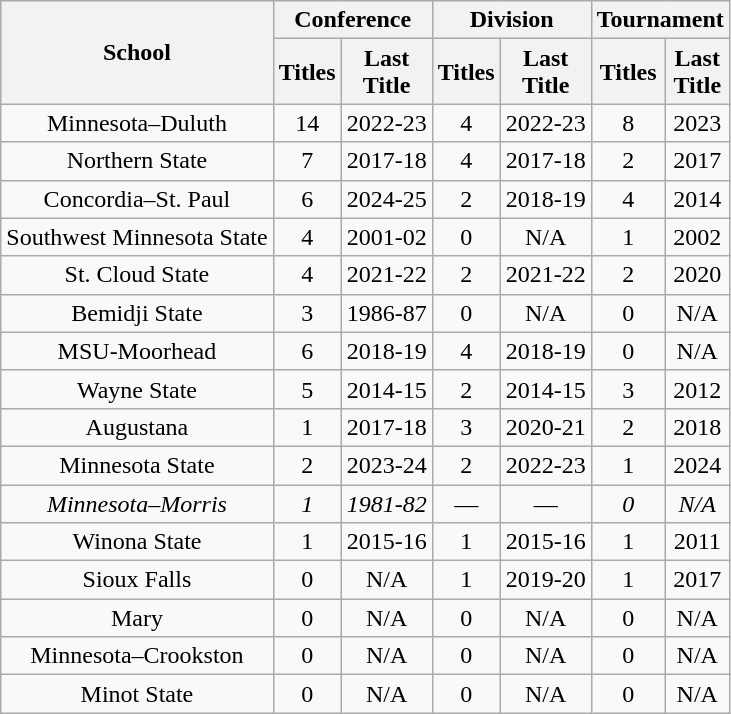<table class="wikitable sortable" style="text-align:center">
<tr>
<th rowspan=2>School</th>
<th colspan=2>Conference</th>
<th colspan=2>Division</th>
<th colspan=2>Tournament</th>
</tr>
<tr>
<th>Titles</th>
<th>Last<br>Title</th>
<th>Titles</th>
<th>Last<br>Title</th>
<th>Titles</th>
<th>Last<br>Title</th>
</tr>
<tr>
<td>Minnesota–Duluth</td>
<td>14</td>
<td>2022-23</td>
<td>4</td>
<td>2022-23</td>
<td>8</td>
<td>2023</td>
</tr>
<tr>
<td>Northern State</td>
<td>7</td>
<td>2017-18</td>
<td>4</td>
<td>2017-18</td>
<td>2</td>
<td>2017</td>
</tr>
<tr>
<td>Concordia–St. Paul</td>
<td>6</td>
<td>2024-25</td>
<td>2</td>
<td>2018-19</td>
<td>4</td>
<td>2014</td>
</tr>
<tr>
<td>Southwest Minnesota State</td>
<td>4</td>
<td>2001-02</td>
<td>0</td>
<td>N/A</td>
<td>1</td>
<td>2002</td>
</tr>
<tr>
<td>St. Cloud State</td>
<td>4</td>
<td>2021-22</td>
<td>2</td>
<td>2021-22</td>
<td>2</td>
<td>2020</td>
</tr>
<tr>
<td>Bemidji State</td>
<td>3</td>
<td>1986-87</td>
<td>0</td>
<td>N/A</td>
<td>0</td>
<td>N/A</td>
</tr>
<tr>
<td>MSU-Moorhead</td>
<td>6</td>
<td>2018-19</td>
<td>4</td>
<td>2018-19</td>
<td>0</td>
<td>N/A</td>
</tr>
<tr>
<td>Wayne State</td>
<td>5</td>
<td>2014-15</td>
<td>2</td>
<td>2014-15</td>
<td>3</td>
<td>2012</td>
</tr>
<tr>
<td>Augustana</td>
<td>1</td>
<td>2017-18</td>
<td>3</td>
<td>2020-21</td>
<td>2</td>
<td>2018</td>
</tr>
<tr>
<td>Minnesota State</td>
<td>2</td>
<td>2023-24</td>
<td>2</td>
<td>2022-23</td>
<td>1</td>
<td>2024</td>
</tr>
<tr>
<td><em>Minnesota–Morris</em></td>
<td><em>1</em></td>
<td><em>1981-82</em></td>
<td>—</td>
<td>—</td>
<td><em>0</em></td>
<td><em>N/A</em></td>
</tr>
<tr>
<td>Winona State</td>
<td>1</td>
<td>2015-16</td>
<td>1</td>
<td>2015-16</td>
<td>1</td>
<td>2011</td>
</tr>
<tr>
<td>Sioux Falls</td>
<td>0</td>
<td>N/A</td>
<td>1</td>
<td>2019-20</td>
<td>1</td>
<td>2017</td>
</tr>
<tr>
<td>Mary</td>
<td>0</td>
<td>N/A</td>
<td>0</td>
<td>N/A</td>
<td>0</td>
<td>N/A</td>
</tr>
<tr>
<td>Minnesota–Crookston</td>
<td>0</td>
<td>N/A</td>
<td>0</td>
<td>N/A</td>
<td>0</td>
<td>N/A</td>
</tr>
<tr>
<td>Minot State</td>
<td>0</td>
<td>N/A</td>
<td>0</td>
<td>N/A</td>
<td>0</td>
<td>N/A</td>
</tr>
</table>
